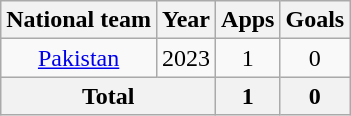<table class="wikitable" style="text-align:center">
<tr>
<th>National team</th>
<th>Year</th>
<th>Apps</th>
<th>Goals</th>
</tr>
<tr>
<td><a href='#'>Pakistan</a></td>
<td>2023</td>
<td>1</td>
<td>0</td>
</tr>
<tr>
<th colspan="2">Total</th>
<th>1</th>
<th>0</th>
</tr>
</table>
